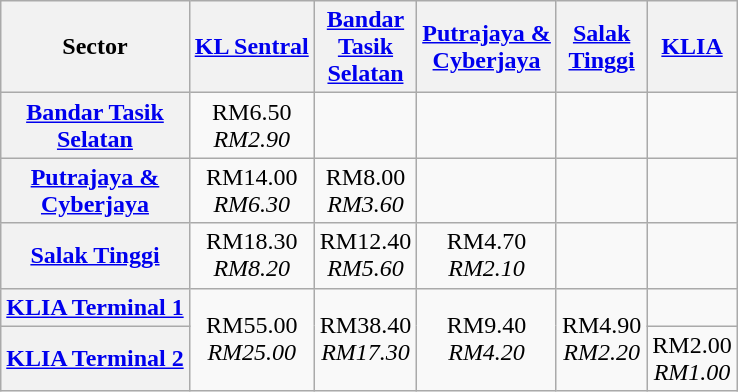<table class="wikitable">
<tr>
<th>Sector</th>
<th><a href='#'>KL Sentral</a></th>
<th><a href='#'>Bandar<br>Tasik<br>Selatan</a></th>
<th><a href='#'>Putrajaya &<br>Cyberjaya</a></th>
<th><a href='#'>Salak<br>Tinggi</a></th>
<th><a href='#'>KLIA</a></th>
</tr>
<tr>
<th><a href='#'>Bandar Tasik<br>Selatan</a></th>
<td align="center">RM6.50<br><em>RM2.90</em></td>
<td></td>
<td align="center"></td>
<td align="center"></td>
<td align="center"></td>
</tr>
<tr>
<th><a href='#'>Putrajaya &<br>Cyberjaya</a></th>
<td align="center">RM14.00<br><em>RM6.30</em></td>
<td align="center">RM8.00<br><em>RM3.60</em></td>
<td></td>
<td align="center"></td>
<td align="center"></td>
</tr>
<tr>
<th><a href='#'>Salak Tinggi</a></th>
<td align="center">RM18.30<br><em>RM8.20</em></td>
<td align="center">RM12.40<br><em>RM5.60</em></td>
<td align="center">RM4.70<br><em>RM2.10</em></td>
<td></td>
<td align="center"></td>
</tr>
<tr>
<th><a href='#'>KLIA Terminal 1</a></th>
<td rowspan="2" align="center">RM55.00<br><em>RM25.00</em></td>
<td rowspan="2" align="center">RM38.40<br><em>RM17.30</em></td>
<td rowspan="2" align="center">RM9.40<br><em>RM4.20</em></td>
<td rowspan="2" align="center">RM4.90<br><em>RM2.20</em></td>
<td></td>
</tr>
<tr>
<th><a href='#'>KLIA Terminal 2</a></th>
<td align="center">RM2.00<br><em>RM1.00</em></td>
</tr>
</table>
